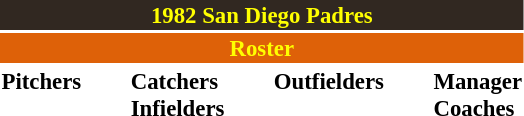<table class="toccolours" style="font-size: 95%;">
<tr>
<th colspan="10" style="background-color: #312821; color: yellow; text-align: center;">1982 San Diego Padres</th>
</tr>
<tr>
<td colspan="10" style="background-color: #de6108; color: yellow; text-align: center;"><strong>Roster</strong></td>
</tr>
<tr>
<td valign="top"><strong>Pitchers</strong><br>












</td>
<td width="25px"></td>
<td valign="top"><strong>Catchers</strong><br>



<strong>Infielders</strong>












</td>
<td width="25px"></td>
<td valign="top"><strong>Outfielders</strong><br>





</td>
<td width="25px"></td>
<td valign="top"><strong>Manager</strong><br>
<strong>Coaches</strong>




</td>
</tr>
</table>
